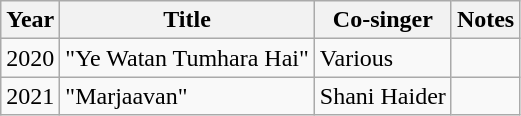<table class="wikitable">
<tr>
<th>Year</th>
<th>Title</th>
<th>Co-singer</th>
<th>Notes</th>
</tr>
<tr>
<td>2020</td>
<td>"Ye Watan Tumhara Hai"</td>
<td>Various</td>
<td></td>
</tr>
<tr>
<td>2021</td>
<td>"Marjaavan"</td>
<td>Shani Haider</td>
<td></td>
</tr>
</table>
